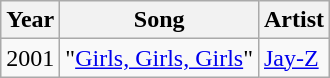<table class="wikitable sortable">
<tr>
<th>Year</th>
<th>Song</th>
<th>Artist</th>
</tr>
<tr>
<td>2001</td>
<td>"<a href='#'>Girls, Girls, Girls</a>"</td>
<td><a href='#'>Jay-Z</a></td>
</tr>
</table>
